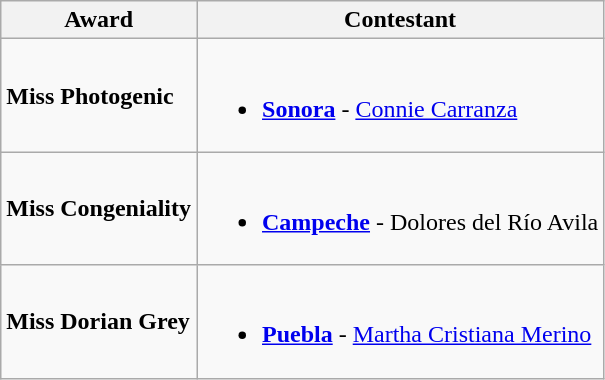<table class="wikitable">
<tr>
<th>Award</th>
<th>Contestant</th>
</tr>
<tr>
<td><strong>Miss Photogenic</strong></td>
<td><br><ul><li><strong><a href='#'>Sonora</a></strong> - <a href='#'>Connie Carranza</a></li></ul></td>
</tr>
<tr>
<td><strong>Miss Congeniality</strong></td>
<td><br><ul><li><strong><a href='#'>Campeche</a></strong> - Dolores del Río Avila</li></ul></td>
</tr>
<tr>
<td><strong>Miss Dorian Grey</strong></td>
<td><br><ul><li><strong><a href='#'>Puebla</a></strong> - <a href='#'>Martha Cristiana Merino</a></li></ul></td>
</tr>
</table>
